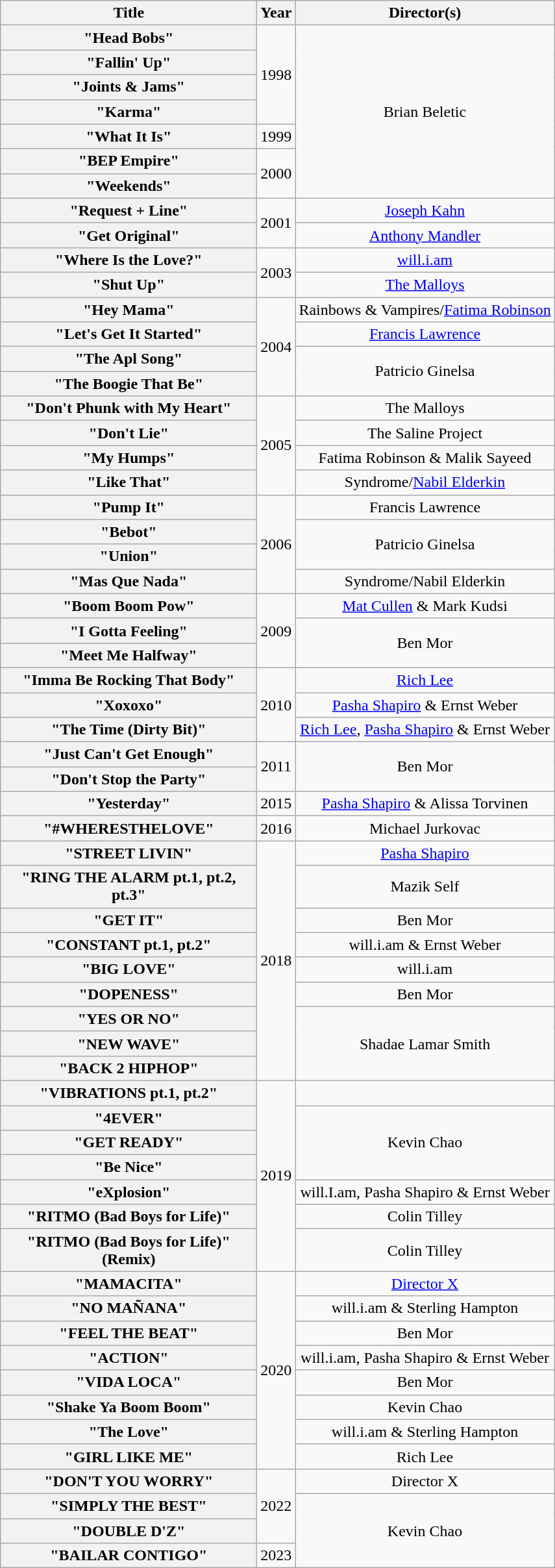<table class="wikitable plainrowheaders" style="text-align:center;">
<tr>
<th scope="col" style="width:16em;">Title</th>
<th scope="col">Year</th>
<th scope="col">Director(s)</th>
</tr>
<tr>
<th scope="row">"Head Bobs"</th>
<td rowspan="4">1998</td>
<td rowspan="7">Brian Beletic</td>
</tr>
<tr>
<th scope="row">"Fallin' Up"</th>
</tr>
<tr>
<th scope="row">"Joints & Jams"</th>
</tr>
<tr>
<th scope="row">"Karma"</th>
</tr>
<tr>
<th scope="row">"What It Is"</th>
<td>1999</td>
</tr>
<tr>
<th scope="row">"BEP Empire"</th>
<td rowspan="2">2000</td>
</tr>
<tr>
<th scope="row">"Weekends"</th>
</tr>
<tr>
<th scope="row">"Request + Line"</th>
<td rowspan="2">2001</td>
<td><a href='#'>Joseph Kahn</a></td>
</tr>
<tr>
<th scope="row">"Get Original"</th>
<td><a href='#'>Anthony Mandler</a></td>
</tr>
<tr>
<th scope="row">"Where Is the Love?"</th>
<td rowspan="2">2003</td>
<td><a href='#'>will.i.am</a></td>
</tr>
<tr>
<th scope="row">"Shut Up"</th>
<td><a href='#'>The Malloys</a></td>
</tr>
<tr>
<th scope="row">"Hey Mama"</th>
<td rowspan="4">2004</td>
<td>Rainbows & Vampires/<a href='#'>Fatima Robinson</a></td>
</tr>
<tr>
<th scope="row">"Let's Get It Started"</th>
<td><a href='#'>Francis Lawrence</a></td>
</tr>
<tr>
<th scope="row">"The Apl Song"</th>
<td rowspan="2">Patricio Ginelsa</td>
</tr>
<tr>
<th scope="row">"The Boogie That Be"</th>
</tr>
<tr>
<th scope="row">"Don't Phunk with My Heart"</th>
<td rowspan="4">2005</td>
<td>The Malloys</td>
</tr>
<tr>
<th scope="row">"Don't Lie"</th>
<td>The Saline Project</td>
</tr>
<tr>
<th scope="row">"My Humps"</th>
<td>Fatima Robinson & Malik Sayeed</td>
</tr>
<tr>
<th scope="row">"Like That"</th>
<td>Syndrome/<a href='#'>Nabil Elderkin</a></td>
</tr>
<tr>
<th scope="row">"Pump It"</th>
<td rowspan="4">2006</td>
<td>Francis Lawrence</td>
</tr>
<tr>
<th scope="row">"Bebot"</th>
<td rowspan="2">Patricio Ginelsa</td>
</tr>
<tr>
<th scope="row">"Union"</th>
</tr>
<tr>
<th scope="row">"Mas Que Nada"</th>
<td>Syndrome/Nabil Elderkin</td>
</tr>
<tr>
<th scope="row">"Boom Boom Pow"</th>
<td rowspan="3">2009</td>
<td><a href='#'>Mat Cullen</a> & Mark Kudsi</td>
</tr>
<tr>
<th scope="row">"I Gotta Feeling"</th>
<td rowspan="2">Ben Mor</td>
</tr>
<tr>
<th scope="row">"Meet Me Halfway"</th>
</tr>
<tr>
<th scope="row">"Imma Be Rocking That Body"</th>
<td rowspan="3">2010</td>
<td><a href='#'>Rich Lee</a></td>
</tr>
<tr>
<th scope="row">"Xoxoxo"</th>
<td><a href='#'>Pasha Shapiro</a> & Ernst Weber</td>
</tr>
<tr>
<th scope="row">"The Time (Dirty Bit)"</th>
<td><a href='#'>Rich Lee</a>, <a href='#'>Pasha Shapiro</a> & Ernst Weber</td>
</tr>
<tr>
<th scope="row">"Just Can't Get Enough"</th>
<td rowspan="2">2011</td>
<td rowspan="2">Ben Mor</td>
</tr>
<tr>
<th scope="row">"Don't Stop the Party"</th>
</tr>
<tr>
<th scope="row">"Yesterday"</th>
<td>2015</td>
<td><a href='#'>Pasha Shapiro</a> & Alissa Torvinen</td>
</tr>
<tr>
<th scope="row">"#WHERESTHELOVE"</th>
<td>2016</td>
<td>Michael Jurkovac</td>
</tr>
<tr>
<th scope="row">"STREET LIVIN"</th>
<td rowspan="9">2018</td>
<td><a href='#'>Pasha Shapiro</a></td>
</tr>
<tr>
<th scope="row">"RING THE ALARM pt.1, pt.2, pt.3"</th>
<td>Mazik Self</td>
</tr>
<tr>
<th scope="row">"GET IT"</th>
<td>Ben Mor</td>
</tr>
<tr>
<th scope="row">"CONSTANT pt.1, pt.2"</th>
<td>will.i.am & Ernst Weber</td>
</tr>
<tr>
<th scope="row">"BIG LOVE"</th>
<td>will.i.am</td>
</tr>
<tr>
<th scope="row">"DOPENESS"</th>
<td>Ben Mor</td>
</tr>
<tr>
<th scope="row">"YES OR NO"</th>
<td rowspan="3">Shadae Lamar Smith</td>
</tr>
<tr>
<th scope="row">"NEW WAVE"</th>
</tr>
<tr>
<th scope="row">"BACK 2 HIPHOP"</th>
</tr>
<tr>
<th scope="row">"VIBRATIONS pt.1, pt.2"</th>
<td rowspan="7">2019</td>
<td></td>
</tr>
<tr>
<th scope="row">"4EVER"</th>
<td rowspan="3">Kevin Chao</td>
</tr>
<tr>
<th scope="row">"GET READY"</th>
</tr>
<tr>
<th scope="row">"Be Nice"</th>
</tr>
<tr>
<th scope="row">"eXplosion"</th>
<td>will.I.am, Pasha Shapiro & Ernst Weber</td>
</tr>
<tr>
<th scope="row">"RITMO (Bad Boys for Life)"</th>
<td>Colin Tilley</td>
</tr>
<tr>
<th scope="row">"RITMO (Bad Boys for Life)" (Remix)</th>
<td>Colin Tilley</td>
</tr>
<tr>
<th scope="row">"MAMACITA"</th>
<td rowspan="8">2020</td>
<td><a href='#'>Director X</a></td>
</tr>
<tr>
<th scope="row">"NO MAÑANA"</th>
<td>will.i.am & Sterling Hampton</td>
</tr>
<tr>
<th scope="row">"FEEL THE BEAT"</th>
<td>Ben Mor</td>
</tr>
<tr>
<th scope="row">"ACTION"</th>
<td>will.i.am, Pasha Shapiro & Ernst Weber</td>
</tr>
<tr>
<th scope="row">"VIDA LOCA"</th>
<td>Ben Mor</td>
</tr>
<tr>
<th scope="row">"Shake Ya Boom Boom"</th>
<td>Kevin Chao</td>
</tr>
<tr>
<th scope="row">"The Love"</th>
<td>will.i.am & Sterling Hampton</td>
</tr>
<tr>
<th scope="row">"GIRL LIKE ME"</th>
<td>Rich Lee</td>
</tr>
<tr>
<th scope="row">"DON'T YOU WORRY"</th>
<td rowspan="3">2022</td>
<td>Director X</td>
</tr>
<tr>
<th scope="row">"SIMPLY THE BEST"</th>
<td rowspan="3">Kevin Chao</td>
</tr>
<tr>
<th scope="row">"DOUBLE D'Z"</th>
</tr>
<tr>
<th scope="row">"BAILAR CONTIGO"</th>
<td>2023</td>
</tr>
</table>
